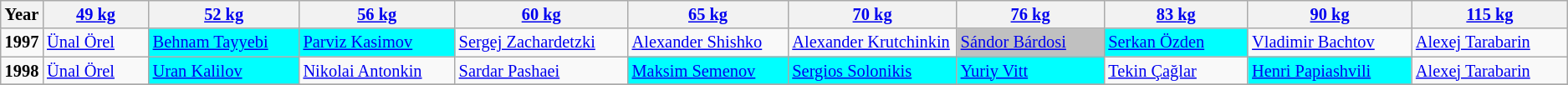<table class="wikitable sortable"  style="font-size: 85%">
<tr>
<th>Year</th>
<th width=200><a href='#'>49 kg</a></th>
<th width=275><a href='#'>52 kg</a></th>
<th width=275><a href='#'>56 kg</a></th>
<th width=275><a href='#'>60 kg</a></th>
<th width=275><a href='#'>65 kg</a></th>
<th width=275><a href='#'>70 kg</a></th>
<th width=275><a href='#'>76 kg</a></th>
<th width=275><a href='#'>83 kg</a></th>
<th width=275><a href='#'>90 kg</a></th>
<th width=275><a href='#'>115 kg</a></th>
</tr>
<tr>
<td><strong>1997</strong></td>
<td> <a href='#'>Ünal Örel</a></td>
<td bgcolor="aqua"> <a href='#'>Behnam Tayyebi</a></td>
<td bgcolor="aqua"> <a href='#'>Parviz Kasimov</a></td>
<td> <a href='#'>Sergej Zachardetzki</a></td>
<td> <a href='#'>Alexander Shishko</a></td>
<td> <a href='#'>Alexander Krutchinkin</a></td>
<td bgcolor="Silver"> <a href='#'>Sándor Bárdosi</a></td>
<td bgcolor="aqua"> <a href='#'>Serkan Özden</a></td>
<td> <a href='#'>Vladimir Bachtov</a></td>
<td> <a href='#'>Alexej Tarabarin</a></td>
</tr>
<tr>
<td><strong>1998</strong></td>
<td> <a href='#'>Ünal Örel</a></td>
<td bgcolor="aqua"> <a href='#'>Uran Kalilov</a></td>
<td> <a href='#'>Nikolai Antonkin</a></td>
<td> <a href='#'>Sardar Pashaei</a></td>
<td bgcolor="aqua"> <a href='#'>Maksim Semenov</a></td>
<td bgcolor="aqua"> <a href='#'>Sergios Solonikis</a></td>
<td bgcolor="aqua"> <a href='#'>Yuriy Vitt</a></td>
<td> <a href='#'>Tekin Çağlar</a></td>
<td bgcolor="aqua"> <a href='#'>Henri Papiashvili</a></td>
<td> <a href='#'>Alexej Tarabarin</a></td>
</tr>
<tr>
</tr>
</table>
